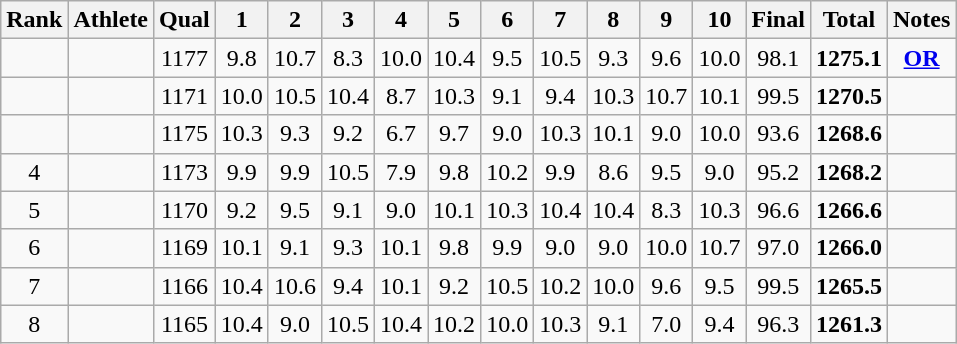<table class="wikitable sortable" style="text-align: center">
<tr>
<th>Rank</th>
<th>Athlete</th>
<th>Qual</th>
<th class="unsortable" style="width: 28px">1</th>
<th class="unsortable" style="width: 28px">2</th>
<th class="unsortable" style="width: 28px">3</th>
<th class="unsortable" style="width: 28px">4</th>
<th class="unsortable" style="width: 28px">5</th>
<th class="unsortable" style="width: 28px">6</th>
<th class="unsortable" style="width: 28px">7</th>
<th class="unsortable" style="width: 28px">8</th>
<th class="unsortable" style="width: 28px">9</th>
<th class="unsortable" style="width: 28px">10</th>
<th>Final</th>
<th>Total</th>
<th class="unsortable">Notes</th>
</tr>
<tr>
<td></td>
<td align=left></td>
<td>1177</td>
<td>9.8</td>
<td>10.7</td>
<td>8.3</td>
<td>10.0</td>
<td>10.4</td>
<td>9.5</td>
<td>10.5</td>
<td>9.3</td>
<td>9.6</td>
<td>10.0</td>
<td>98.1</td>
<td><strong>1275.1</strong></td>
<td><strong><a href='#'>OR</a></strong></td>
</tr>
<tr>
<td></td>
<td align=left></td>
<td>1171</td>
<td>10.0</td>
<td>10.5</td>
<td>10.4</td>
<td>8.7</td>
<td>10.3</td>
<td>9.1</td>
<td>9.4</td>
<td>10.3</td>
<td>10.7</td>
<td>10.1</td>
<td>99.5</td>
<td><strong>1270.5</strong></td>
<td></td>
</tr>
<tr>
<td></td>
<td align=left></td>
<td>1175</td>
<td>10.3</td>
<td>9.3</td>
<td>9.2</td>
<td>6.7</td>
<td>9.7</td>
<td>9.0</td>
<td>10.3</td>
<td>10.1</td>
<td>9.0</td>
<td>10.0</td>
<td>93.6</td>
<td><strong>1268.6</strong></td>
<td></td>
</tr>
<tr>
<td>4</td>
<td align=left></td>
<td>1173</td>
<td>9.9</td>
<td>9.9</td>
<td>10.5</td>
<td>7.9</td>
<td>9.8</td>
<td>10.2</td>
<td>9.9</td>
<td>8.6</td>
<td>9.5</td>
<td>9.0</td>
<td>95.2</td>
<td><strong>1268.2</strong></td>
<td></td>
</tr>
<tr>
<td>5</td>
<td align=left></td>
<td>1170</td>
<td>9.2</td>
<td>9.5</td>
<td>9.1</td>
<td>9.0</td>
<td>10.1</td>
<td>10.3</td>
<td>10.4</td>
<td>10.4</td>
<td>8.3</td>
<td>10.3</td>
<td>96.6</td>
<td><strong>1266.6</strong></td>
<td></td>
</tr>
<tr>
<td>6</td>
<td align=left></td>
<td>1169</td>
<td>10.1</td>
<td>9.1</td>
<td>9.3</td>
<td>10.1</td>
<td>9.8</td>
<td>9.9</td>
<td>9.0</td>
<td>9.0</td>
<td>10.0</td>
<td>10.7</td>
<td>97.0</td>
<td><strong>1266.0</strong></td>
<td></td>
</tr>
<tr>
<td>7</td>
<td align=left></td>
<td>1166</td>
<td>10.4</td>
<td>10.6</td>
<td>9.4</td>
<td>10.1</td>
<td>9.2</td>
<td>10.5</td>
<td>10.2</td>
<td>10.0</td>
<td>9.6</td>
<td>9.5</td>
<td>99.5</td>
<td><strong>1265.5</strong></td>
<td></td>
</tr>
<tr>
<td>8</td>
<td align=left></td>
<td>1165</td>
<td>10.4</td>
<td>9.0</td>
<td>10.5</td>
<td>10.4</td>
<td>10.2</td>
<td>10.0</td>
<td>10.3</td>
<td>9.1</td>
<td>7.0</td>
<td>9.4</td>
<td>96.3</td>
<td><strong>1261.3</strong></td>
<td></td>
</tr>
</table>
